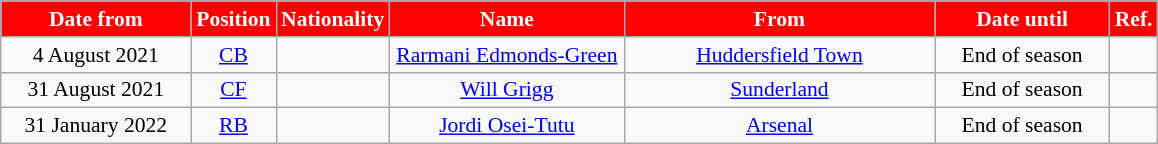<table class="wikitable"  style="text-align:center; font-size:90%; ">
<tr>
<th style="background:red;color:white; width:120px;">Date from</th>
<th style="background:red;color:white; width:50px;">Position</th>
<th style="background:red;color:white; width:50px;">Nationality</th>
<th style="background:red;color:white; width:150px;">Name</th>
<th style="background:red;color:white; width:200px;">From</th>
<th style="background:red;color:white; width:110px;">Date until</th>
<th style="background:red;color:white; width:25px;">Ref.</th>
</tr>
<tr>
<td>4 August 2021</td>
<td><a href='#'>CB</a></td>
<td></td>
<td><a href='#'>Rarmani Edmonds-Green</a></td>
<td> <a href='#'>Huddersfield Town</a></td>
<td>End of season</td>
<td></td>
</tr>
<tr>
<td>31 August 2021</td>
<td><a href='#'>CF</a></td>
<td></td>
<td><a href='#'>Will Grigg</a></td>
<td> <a href='#'>Sunderland</a></td>
<td>End of season</td>
<td></td>
</tr>
<tr>
<td>31 January 2022</td>
<td><a href='#'>RB</a></td>
<td></td>
<td><a href='#'>Jordi Osei-Tutu</a></td>
<td> <a href='#'>Arsenal</a></td>
<td>End of season</td>
<td></td>
</tr>
</table>
